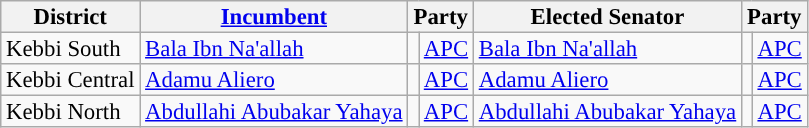<table class="sortable wikitable" style="font-size:95%;line-height:14px;">
<tr>
<th class="unsortable">District</th>
<th class="unsortable"><a href='#'>Incumbent</a></th>
<th colspan="2">Party</th>
<th class="unsortable">Elected Senator</th>
<th colspan="2">Party</th>
</tr>
<tr>
<td>Kebbi South</td>
<td><a href='#'>Bala Ibn Na'allah</a></td>
<td style="background:"></td>
<td><a href='#'>APC</a></td>
<td><a href='#'>Bala Ibn Na'allah</a></td>
<td style="background:"></td>
<td><a href='#'>APC</a></td>
</tr>
<tr>
<td>Kebbi Central</td>
<td><a href='#'>Adamu Aliero</a></td>
<td style="background:"></td>
<td><a href='#'>APC</a></td>
<td><a href='#'>Adamu Aliero</a></td>
<td style="background:"></td>
<td><a href='#'>APC</a></td>
</tr>
<tr>
<td>Kebbi North</td>
<td><a href='#'>Abdullahi Abubakar Yahaya</a></td>
<td style="background:"></td>
<td><a href='#'>APC</a></td>
<td><a href='#'>Abdullahi Abubakar Yahaya</a></td>
<td style="background:"></td>
<td><a href='#'>APC</a></td>
</tr>
</table>
